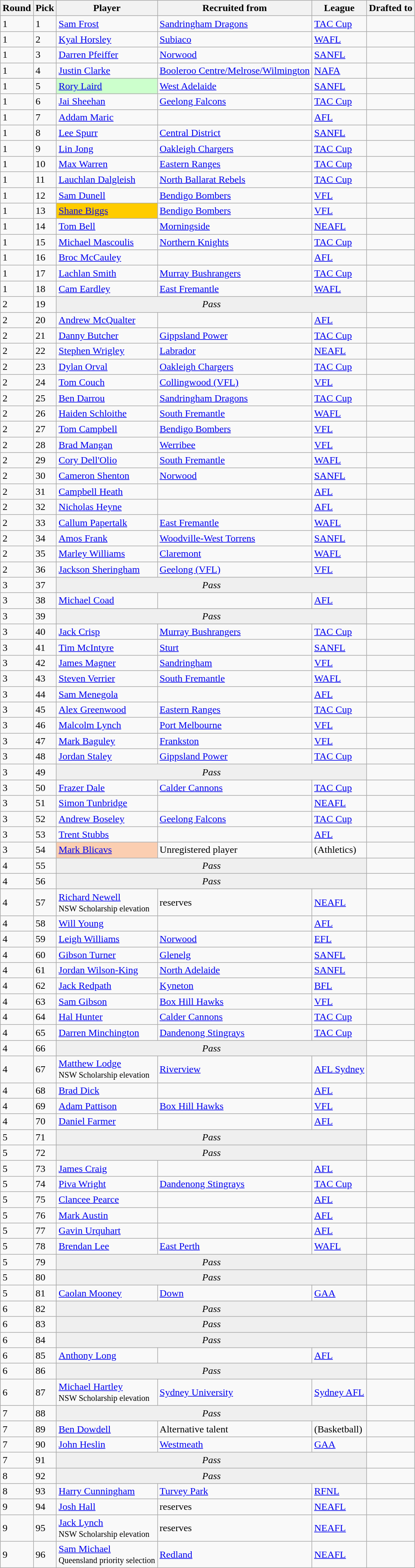<table class="wikitable sortable">
<tr>
<th>Round</th>
<th>Pick</th>
<th>Player</th>
<th>Recruited from</th>
<th>League</th>
<th>Drafted to</th>
</tr>
<tr>
<td>1</td>
<td>1</td>
<td><a href='#'>Sam Frost</a></td>
<td><a href='#'>Sandringham Dragons</a></td>
<td><a href='#'>TAC Cup</a></td>
<td></td>
</tr>
<tr>
<td>1</td>
<td>2</td>
<td><a href='#'>Kyal Horsley</a></td>
<td><a href='#'>Subiaco</a></td>
<td><a href='#'>WAFL</a></td>
<td></td>
</tr>
<tr>
<td>1</td>
<td>3</td>
<td><a href='#'>Darren Pfeiffer</a></td>
<td><a href='#'>Norwood</a></td>
<td><a href='#'>SANFL</a></td>
<td></td>
</tr>
<tr>
<td>1</td>
<td>4</td>
<td><a href='#'>Justin Clarke</a></td>
<td><a href='#'>Booleroo Centre/Melrose/Wilmington</a></td>
<td><a href='#'>NAFA</a></td>
<td></td>
</tr>
<tr>
<td>1</td>
<td>5</td>
<td bgcolor="#CCFFCC"><a href='#'>Rory Laird</a></td>
<td><a href='#'>West Adelaide</a></td>
<td><a href='#'>SANFL</a></td>
<td></td>
</tr>
<tr>
<td>1</td>
<td>6</td>
<td><a href='#'>Jai Sheehan</a></td>
<td><a href='#'>Geelong Falcons</a></td>
<td><a href='#'>TAC Cup</a></td>
<td></td>
</tr>
<tr>
<td>1</td>
<td>7</td>
<td><a href='#'>Addam Maric</a></td>
<td></td>
<td><a href='#'>AFL</a></td>
<td></td>
</tr>
<tr>
<td>1</td>
<td>8</td>
<td><a href='#'>Lee Spurr</a></td>
<td><a href='#'>Central District</a></td>
<td><a href='#'>SANFL</a></td>
<td></td>
</tr>
<tr>
<td>1</td>
<td>9</td>
<td><a href='#'>Lin Jong</a></td>
<td><a href='#'>Oakleigh Chargers</a></td>
<td><a href='#'>TAC Cup</a></td>
<td></td>
</tr>
<tr>
<td>1</td>
<td>10</td>
<td><a href='#'>Max Warren</a></td>
<td><a href='#'>Eastern Ranges</a></td>
<td><a href='#'>TAC Cup</a></td>
<td></td>
</tr>
<tr>
<td>1</td>
<td>11</td>
<td><a href='#'>Lauchlan Dalgleish</a></td>
<td><a href='#'>North Ballarat Rebels</a></td>
<td><a href='#'>TAC Cup</a></td>
<td></td>
</tr>
<tr>
<td>1</td>
<td>12</td>
<td><a href='#'>Sam Dunell</a></td>
<td><a href='#'>Bendigo Bombers</a></td>
<td><a href='#'>VFL</a></td>
<td></td>
</tr>
<tr>
<td>1</td>
<td>13</td>
<td bgcolor="#FFCC00"><a href='#'>Shane Biggs</a></td>
<td><a href='#'>Bendigo Bombers</a></td>
<td><a href='#'>VFL</a></td>
<td></td>
</tr>
<tr>
<td>1</td>
<td>14</td>
<td><a href='#'>Tom Bell</a></td>
<td><a href='#'>Morningside</a></td>
<td><a href='#'>NEAFL</a></td>
<td></td>
</tr>
<tr>
<td>1</td>
<td>15</td>
<td><a href='#'>Michael Mascoulis</a></td>
<td><a href='#'>Northern Knights</a></td>
<td><a href='#'>TAC Cup</a></td>
<td></td>
</tr>
<tr>
<td>1</td>
<td>16</td>
<td><a href='#'>Broc McCauley</a></td>
<td></td>
<td><a href='#'>AFL</a></td>
<td></td>
</tr>
<tr>
<td>1</td>
<td>17</td>
<td><a href='#'>Lachlan Smith</a></td>
<td><a href='#'>Murray Bushrangers</a></td>
<td><a href='#'>TAC Cup</a></td>
<td></td>
</tr>
<tr>
<td>1</td>
<td>18</td>
<td><a href='#'>Cam Eardley</a></td>
<td><a href='#'>East Fremantle</a></td>
<td><a href='#'>WAFL</a></td>
<td></td>
</tr>
<tr>
<td>2</td>
<td>19</td>
<td colspan="3"  style="text-align:center; background:#efefef;"><em>Pass</em></td>
<td></td>
</tr>
<tr>
<td>2</td>
<td>20</td>
<td><a href='#'>Andrew McQualter</a></td>
<td></td>
<td><a href='#'>AFL</a></td>
<td></td>
</tr>
<tr>
<td>2</td>
<td>21</td>
<td><a href='#'>Danny Butcher</a></td>
<td><a href='#'>Gippsland Power</a></td>
<td><a href='#'>TAC Cup</a></td>
<td></td>
</tr>
<tr>
<td>2</td>
<td>22</td>
<td><a href='#'>Stephen Wrigley</a></td>
<td><a href='#'>Labrador</a></td>
<td><a href='#'>NEAFL</a></td>
<td></td>
</tr>
<tr>
<td>2</td>
<td>23</td>
<td><a href='#'>Dylan Orval</a></td>
<td><a href='#'>Oakleigh Chargers</a></td>
<td><a href='#'>TAC Cup</a></td>
<td></td>
</tr>
<tr>
<td>2</td>
<td>24</td>
<td><a href='#'>Tom Couch</a></td>
<td><a href='#'>Collingwood (VFL)</a></td>
<td><a href='#'>VFL</a></td>
<td></td>
</tr>
<tr>
<td>2</td>
<td>25</td>
<td><a href='#'>Ben Darrou</a></td>
<td><a href='#'>Sandringham Dragons</a></td>
<td><a href='#'>TAC Cup</a></td>
<td></td>
</tr>
<tr>
<td>2</td>
<td>26</td>
<td><a href='#'>Haiden Schloithe</a></td>
<td><a href='#'>South Fremantle</a></td>
<td><a href='#'>WAFL</a></td>
<td></td>
</tr>
<tr>
<td>2</td>
<td>27</td>
<td><a href='#'>Tom Campbell</a></td>
<td><a href='#'>Bendigo Bombers</a></td>
<td><a href='#'>VFL</a></td>
<td></td>
</tr>
<tr>
<td>2</td>
<td>28</td>
<td><a href='#'>Brad Mangan</a></td>
<td><a href='#'>Werribee</a></td>
<td><a href='#'>VFL</a></td>
<td></td>
</tr>
<tr>
<td>2</td>
<td>29</td>
<td><a href='#'>Cory Dell'Olio</a></td>
<td><a href='#'>South Fremantle</a></td>
<td><a href='#'>WAFL</a></td>
<td></td>
</tr>
<tr>
<td>2</td>
<td>30</td>
<td><a href='#'>Cameron Shenton</a></td>
<td><a href='#'>Norwood</a></td>
<td><a href='#'>SANFL</a></td>
<td></td>
</tr>
<tr>
<td>2</td>
<td>31</td>
<td><a href='#'>Campbell Heath</a></td>
<td></td>
<td><a href='#'>AFL</a></td>
<td></td>
</tr>
<tr>
<td>2</td>
<td>32</td>
<td><a href='#'>Nicholas Heyne</a></td>
<td></td>
<td><a href='#'>AFL</a></td>
<td></td>
</tr>
<tr>
<td>2</td>
<td>33</td>
<td><a href='#'>Callum Papertalk</a></td>
<td><a href='#'>East Fremantle</a></td>
<td><a href='#'>WAFL</a></td>
<td></td>
</tr>
<tr>
<td>2</td>
<td>34</td>
<td><a href='#'>Amos Frank</a></td>
<td><a href='#'>Woodville-West Torrens</a></td>
<td><a href='#'>SANFL</a></td>
<td></td>
</tr>
<tr>
<td>2</td>
<td>35</td>
<td><a href='#'>Marley Williams</a></td>
<td><a href='#'>Claremont</a></td>
<td><a href='#'>WAFL</a></td>
<td></td>
</tr>
<tr>
<td>2</td>
<td>36</td>
<td><a href='#'>Jackson Sheringham</a></td>
<td><a href='#'>Geelong (VFL)</a></td>
<td><a href='#'>VFL</a></td>
<td></td>
</tr>
<tr>
<td>3</td>
<td>37</td>
<td colspan="3"  style="text-align:center; background:#efefef;"><em>Pass</em></td>
<td></td>
</tr>
<tr>
<td>3</td>
<td>38</td>
<td><a href='#'>Michael Coad</a></td>
<td></td>
<td><a href='#'>AFL</a></td>
<td></td>
</tr>
<tr>
<td>3</td>
<td>39</td>
<td colspan="3"  style="text-align:center; background:#efefef;"><em>Pass</em></td>
<td></td>
</tr>
<tr>
<td>3</td>
<td>40</td>
<td><a href='#'>Jack Crisp</a></td>
<td><a href='#'>Murray Bushrangers</a></td>
<td><a href='#'>TAC Cup</a></td>
<td></td>
</tr>
<tr>
<td>3</td>
<td>41</td>
<td><a href='#'>Tim McIntyre</a></td>
<td><a href='#'>Sturt</a></td>
<td><a href='#'>SANFL</a></td>
<td></td>
</tr>
<tr>
<td>3</td>
<td>42</td>
<td><a href='#'>James Magner</a></td>
<td><a href='#'>Sandringham</a></td>
<td><a href='#'>VFL</a></td>
<td></td>
</tr>
<tr>
<td>3</td>
<td>43</td>
<td><a href='#'>Steven Verrier</a></td>
<td><a href='#'>South Fremantle</a></td>
<td><a href='#'>WAFL</a></td>
<td></td>
</tr>
<tr>
<td>3</td>
<td>44</td>
<td><a href='#'>Sam Menegola</a></td>
<td></td>
<td><a href='#'>AFL</a></td>
<td></td>
</tr>
<tr>
<td>3</td>
<td>45</td>
<td><a href='#'>Alex Greenwood</a></td>
<td><a href='#'>Eastern Ranges</a></td>
<td><a href='#'>TAC Cup</a></td>
<td></td>
</tr>
<tr>
<td>3</td>
<td>46</td>
<td><a href='#'>Malcolm Lynch</a></td>
<td><a href='#'>Port Melbourne</a></td>
<td><a href='#'>VFL</a></td>
<td></td>
</tr>
<tr>
<td>3</td>
<td>47</td>
<td><a href='#'>Mark Baguley</a></td>
<td><a href='#'>Frankston</a></td>
<td><a href='#'>VFL</a></td>
<td></td>
</tr>
<tr>
<td>3</td>
<td>48</td>
<td><a href='#'>Jordan Staley</a></td>
<td><a href='#'>Gippsland Power</a></td>
<td><a href='#'>TAC Cup</a></td>
<td></td>
</tr>
<tr>
<td>3</td>
<td>49</td>
<td colspan="3"  style="text-align:center; background:#efefef;"><em>Pass</em></td>
<td></td>
</tr>
<tr>
<td>3</td>
<td>50</td>
<td><a href='#'>Frazer Dale</a></td>
<td><a href='#'>Calder Cannons</a></td>
<td><a href='#'>TAC Cup</a></td>
<td></td>
</tr>
<tr>
<td>3</td>
<td>51</td>
<td><a href='#'>Simon Tunbridge</a></td>
<td></td>
<td><a href='#'>NEAFL</a></td>
<td></td>
</tr>
<tr>
<td>3</td>
<td>52</td>
<td><a href='#'>Andrew Boseley</a></td>
<td><a href='#'>Geelong Falcons</a></td>
<td><a href='#'>TAC Cup</a></td>
<td></td>
</tr>
<tr>
<td>3</td>
<td>53</td>
<td><a href='#'>Trent Stubbs</a></td>
<td></td>
<td><a href='#'>AFL</a></td>
<td></td>
</tr>
<tr>
<td>3</td>
<td>54</td>
<td bgcolor="#FBCEB1"><a href='#'>Mark Blicavs</a></td>
<td>Unregistered player</td>
<td>(Athletics)</td>
<td></td>
</tr>
<tr>
<td>4</td>
<td>55</td>
<td colspan="3"  style="text-align:center; background:#efefef;"><em>Pass</em></td>
<td></td>
</tr>
<tr>
<td>4</td>
<td>56</td>
<td colspan="3"  style="text-align:center; background:#efefef;"><em>Pass</em></td>
<td></td>
</tr>
<tr>
<td>4</td>
<td>57</td>
<td><a href='#'>Richard Newell</a><br><small>NSW Scholarship elevation</small></td>
<td> reserves</td>
<td><a href='#'>NEAFL</a></td>
<td></td>
</tr>
<tr>
<td>4</td>
<td>58</td>
<td><a href='#'>Will Young</a></td>
<td></td>
<td><a href='#'>AFL</a></td>
<td></td>
</tr>
<tr>
<td>4</td>
<td>59</td>
<td><a href='#'>Leigh Williams</a></td>
<td><a href='#'>Norwood</a></td>
<td><a href='#'>EFL</a></td>
<td></td>
</tr>
<tr>
<td>4</td>
<td>60</td>
<td><a href='#'>Gibson Turner</a></td>
<td><a href='#'>Glenelg</a></td>
<td><a href='#'>SANFL</a></td>
<td></td>
</tr>
<tr>
<td>4</td>
<td>61</td>
<td><a href='#'>Jordan Wilson-King</a></td>
<td><a href='#'>North Adelaide</a></td>
<td><a href='#'>SANFL</a></td>
<td></td>
</tr>
<tr>
<td>4</td>
<td>62</td>
<td><a href='#'>Jack Redpath</a></td>
<td><a href='#'>Kyneton</a></td>
<td><a href='#'>BFL</a></td>
<td></td>
</tr>
<tr>
<td>4</td>
<td>63</td>
<td><a href='#'>Sam Gibson</a></td>
<td><a href='#'>Box Hill Hawks</a></td>
<td><a href='#'>VFL</a></td>
<td></td>
</tr>
<tr>
<td>4</td>
<td>64</td>
<td><a href='#'>Hal Hunter</a></td>
<td><a href='#'>Calder Cannons</a></td>
<td><a href='#'>TAC Cup</a></td>
<td></td>
</tr>
<tr>
<td>4</td>
<td>65</td>
<td><a href='#'>Darren Minchington</a></td>
<td><a href='#'>Dandenong Stingrays</a></td>
<td><a href='#'>TAC Cup</a></td>
<td></td>
</tr>
<tr>
<td>4</td>
<td>66</td>
<td colspan="3"  style="text-align:center; background:#efefef;"><em>Pass</em></td>
<td></td>
</tr>
<tr>
<td>4</td>
<td>67</td>
<td><a href='#'>Matthew Lodge</a><br><small>NSW Scholarship elevation</small></td>
<td><a href='#'>Riverview</a></td>
<td><a href='#'>AFL Sydney</a></td>
<td></td>
</tr>
<tr>
<td>4</td>
<td>68</td>
<td><a href='#'>Brad Dick</a></td>
<td></td>
<td><a href='#'>AFL</a></td>
<td></td>
</tr>
<tr>
<td>4</td>
<td>69</td>
<td><a href='#'>Adam Pattison</a></td>
<td><a href='#'>Box Hill Hawks</a></td>
<td><a href='#'>VFL</a></td>
<td></td>
</tr>
<tr>
<td>4</td>
<td>70</td>
<td><a href='#'>Daniel Farmer</a></td>
<td></td>
<td><a href='#'>AFL</a></td>
<td></td>
</tr>
<tr>
<td>5</td>
<td>71</td>
<td colspan="3"  style="text-align:center; background:#efefef;"><em>Pass</em></td>
<td></td>
</tr>
<tr>
<td>5</td>
<td>72</td>
<td colspan="3"  style="text-align:center; background:#efefef;"><em>Pass</em></td>
<td></td>
</tr>
<tr>
<td>5</td>
<td>73</td>
<td><a href='#'>James Craig</a></td>
<td></td>
<td><a href='#'>AFL</a></td>
<td></td>
</tr>
<tr>
<td>5</td>
<td>74</td>
<td><a href='#'>Piva Wright</a></td>
<td><a href='#'>Dandenong Stingrays</a></td>
<td><a href='#'>TAC Cup</a></td>
<td></td>
</tr>
<tr>
<td>5</td>
<td>75</td>
<td><a href='#'>Clancee Pearce</a></td>
<td></td>
<td><a href='#'>AFL</a></td>
<td></td>
</tr>
<tr>
<td>5</td>
<td>76</td>
<td><a href='#'>Mark Austin</a></td>
<td></td>
<td><a href='#'>AFL</a></td>
<td></td>
</tr>
<tr>
<td>5</td>
<td>77</td>
<td><a href='#'>Gavin Urquhart</a></td>
<td></td>
<td><a href='#'>AFL</a></td>
<td></td>
</tr>
<tr>
<td>5</td>
<td>78</td>
<td><a href='#'>Brendan Lee</a></td>
<td><a href='#'>East Perth</a></td>
<td><a href='#'>WAFL</a></td>
<td></td>
</tr>
<tr>
<td>5</td>
<td>79</td>
<td colspan="3"  style="text-align:center; background:#efefef;"><em>Pass</em></td>
<td></td>
</tr>
<tr>
<td>5</td>
<td>80</td>
<td colspan="3"  style="text-align:center; background:#efefef;"><em>Pass</em></td>
<td></td>
</tr>
<tr>
<td>5</td>
<td>81</td>
<td><a href='#'>Caolan Mooney</a></td>
<td><a href='#'>Down</a></td>
<td><a href='#'>GAA</a></td>
<td></td>
</tr>
<tr>
<td>6</td>
<td>82</td>
<td colspan="3"  style="text-align:center; background:#efefef;"><em>Pass</em></td>
<td></td>
</tr>
<tr>
<td>6</td>
<td>83</td>
<td colspan="3"  style="text-align:center; background:#efefef;"><em>Pass</em></td>
<td></td>
</tr>
<tr>
<td>6</td>
<td>84</td>
<td colspan="3"  style="text-align:center; background:#efefef;"><em>Pass</em></td>
<td></td>
</tr>
<tr>
<td>6</td>
<td>85</td>
<td><a href='#'>Anthony Long</a></td>
<td></td>
<td><a href='#'>AFL</a></td>
<td></td>
</tr>
<tr>
<td>6</td>
<td>86</td>
<td colspan="3"  style="text-align:center; background:#efefef;"><em>Pass</em></td>
<td></td>
</tr>
<tr>
<td>6</td>
<td>87</td>
<td><a href='#'>Michael Hartley</a><br><small>NSW Scholarship elevation</small></td>
<td><a href='#'>Sydney University</a></td>
<td><a href='#'>Sydney AFL</a></td>
<td></td>
</tr>
<tr>
<td>7</td>
<td>88</td>
<td colspan="3"  style="text-align:center; background:#efefef;"><em>Pass</em></td>
<td></td>
</tr>
<tr>
<td>7</td>
<td>89</td>
<td><a href='#'>Ben Dowdell</a></td>
<td>Alternative talent</td>
<td>(Basketball)</td>
<td></td>
</tr>
<tr>
<td>7</td>
<td>90</td>
<td><a href='#'>John Heslin</a></td>
<td><a href='#'>Westmeath</a></td>
<td><a href='#'>GAA</a></td>
<td></td>
</tr>
<tr>
<td>7</td>
<td>91</td>
<td colspan="3"  style="text-align:center; background:#efefef;"><em>Pass</em></td>
<td></td>
</tr>
<tr>
<td>8</td>
<td>92</td>
<td colspan="3"  style="text-align:center; background:#efefef;"><em>Pass</em></td>
<td></td>
</tr>
<tr>
<td>8</td>
<td>93</td>
<td><a href='#'>Harry Cunningham</a></td>
<td><a href='#'>Turvey Park</a></td>
<td><a href='#'>RFNL</a></td>
<td></td>
</tr>
<tr>
<td>9</td>
<td>94</td>
<td><a href='#'>Josh Hall</a></td>
<td> reserves</td>
<td><a href='#'>NEAFL</a></td>
<td></td>
</tr>
<tr>
<td>9</td>
<td>95</td>
<td><a href='#'>Jack Lynch</a><br><small>NSW Scholarship elevation</small></td>
<td> reserves</td>
<td><a href='#'>NEAFL</a></td>
<td></td>
</tr>
<tr>
<td>9</td>
<td>96</td>
<td><a href='#'>Sam Michael</a><br><small>Queensland priority selection</small></td>
<td><a href='#'>Redland</a></td>
<td><a href='#'>NEAFL</a></td>
<td></td>
</tr>
</table>
